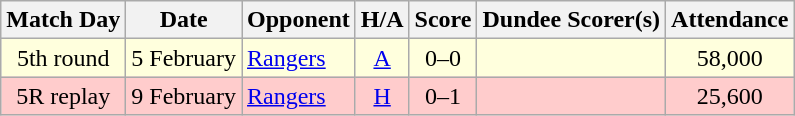<table class="wikitable" style="text-align:center">
<tr>
<th>Match Day</th>
<th>Date</th>
<th>Opponent</th>
<th>H/A</th>
<th>Score</th>
<th>Dundee Scorer(s)</th>
<th>Attendance</th>
</tr>
<tr bgcolor="#FFFFDD">
<td>5th round</td>
<td align="left">5 February</td>
<td align="left"><a href='#'>Rangers</a></td>
<td><a href='#'>A</a></td>
<td>0–0</td>
<td align="left"></td>
<td>58,000</td>
</tr>
<tr bgcolor="#FFCCCC">
<td>5R replay</td>
<td align="left">9 February</td>
<td align="left"><a href='#'>Rangers</a></td>
<td><a href='#'>H</a></td>
<td>0–1</td>
<td align="left"></td>
<td>25,600</td>
</tr>
</table>
